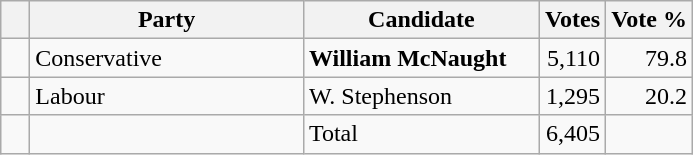<table class="wikitable">
<tr>
<th></th>
<th scope="col" width="175">Party</th>
<th scope="col" width="150">Candidate</th>
<th>Votes</th>
<th>Vote %</th>
</tr>
<tr>
<td>   </td>
<td>Conservative</td>
<td><strong>William McNaught</strong></td>
<td align=right>5,110</td>
<td align=right>79.8</td>
</tr>
<tr>
<td>   </td>
<td>Labour</td>
<td>W. Stephenson</td>
<td align=right>1,295</td>
<td align=right>20.2</td>
</tr>
<tr>
<td></td>
<td></td>
<td>Total</td>
<td align=right>6,405</td>
<td></td>
</tr>
</table>
